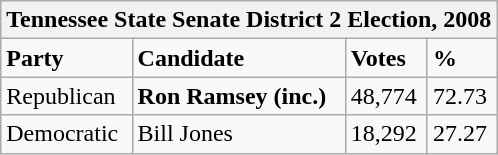<table class="wikitable">
<tr>
<th colspan="4">Tennessee State Senate District 2 Election, 2008</th>
</tr>
<tr>
<td><strong>Party</strong></td>
<td><strong>Candidate</strong></td>
<td><strong>Votes</strong></td>
<td><strong>%</strong></td>
</tr>
<tr>
<td>Republican</td>
<td><strong>Ron Ramsey (inc.)</strong></td>
<td>48,774</td>
<td>72.73</td>
</tr>
<tr>
<td>Democratic</td>
<td>Bill Jones</td>
<td>18,292</td>
<td>27.27</td>
</tr>
</table>
